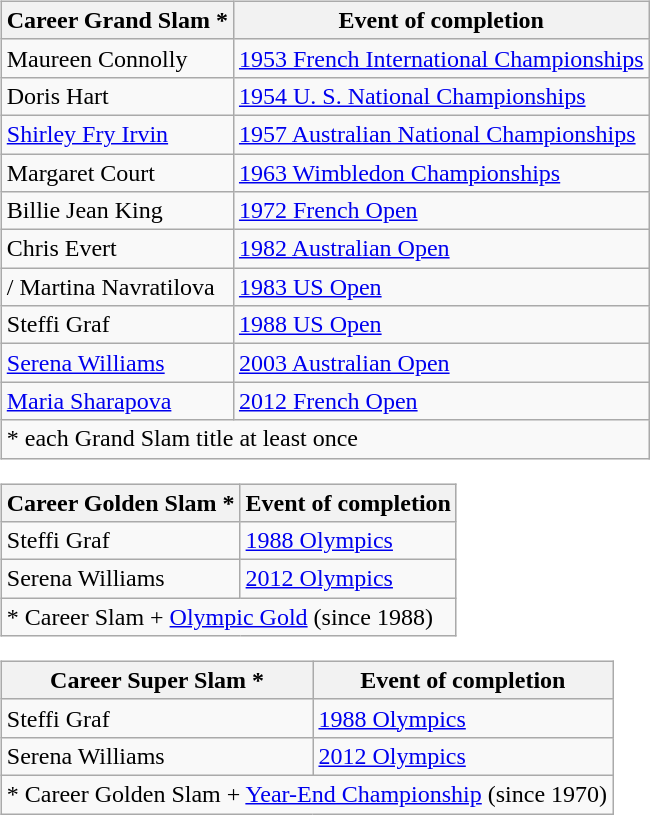<table>
<tr style="vertical-align:top">
<td><br><table class=wikitable>
<tr>
<th>Career Grand Slam *</th>
<th>Event of completion</th>
</tr>
<tr>
<td> Maureen Connolly</td>
<td><a href='#'>1953 French International Championships</a></td>
</tr>
<tr>
<td> Doris Hart</td>
<td><a href='#'>1954 U. S. National Championships</a></td>
</tr>
<tr>
<td> <a href='#'>Shirley Fry Irvin</a></td>
<td><a href='#'>1957 Australian National Championships</a></td>
</tr>
<tr>
<td> Margaret Court</td>
<td><a href='#'>1963 Wimbledon Championships</a></td>
</tr>
<tr>
<td> Billie Jean King</td>
<td><a href='#'>1972 French Open</a></td>
</tr>
<tr>
<td> Chris Evert</td>
<td><a href='#'>1982 Australian Open</a></td>
</tr>
<tr>
<td>/ Martina Navratilova</td>
<td><a href='#'>1983 US Open</a></td>
</tr>
<tr>
<td> Steffi Graf</td>
<td><a href='#'>1988 US Open</a></td>
</tr>
<tr>
<td> <a href='#'>Serena Williams</a></td>
<td><a href='#'>2003 Australian Open</a></td>
</tr>
<tr>
<td> <a href='#'>Maria Sharapova</a></td>
<td><a href='#'>2012 French Open</a></td>
</tr>
<tr>
<td colspan="2">* each Grand Slam title at least once</td>
</tr>
</table>
<table class="wikitable">
<tr>
<th>Career Golden Slam *</th>
<th>Event of completion</th>
</tr>
<tr>
<td> Steffi Graf</td>
<td><a href='#'>1988 Olympics</a></td>
</tr>
<tr>
<td> Serena Williams</td>
<td><a href='#'>2012 Olympics</a></td>
</tr>
<tr>
<td colspan="2">* Career Slam + <a href='#'>Olympic Gold</a> (since 1988)</td>
</tr>
</table>
<table class="wikitable">
<tr>
<th>Career Super Slam *</th>
<th>Event of completion</th>
</tr>
<tr>
<td> Steffi Graf</td>
<td><a href='#'>1988 Olympics</a></td>
</tr>
<tr>
<td> Serena Williams</td>
<td><a href='#'>2012 Olympics</a></td>
</tr>
<tr>
<td colspan="2">* Career Golden Slam + <a href='#'>Year-End Championship</a> (since 1970)</td>
</tr>
</table>
</td>
</tr>
</table>
